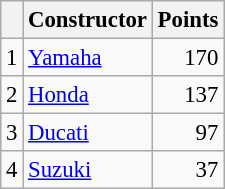<table class="wikitable" style="font-size: 95%;">
<tr>
<th></th>
<th>Constructor</th>
<th>Points</th>
</tr>
<tr>
<td align=center>1</td>
<td> <a href='#'>Yamaha</a></td>
<td align=right>170</td>
</tr>
<tr>
<td align=center>2</td>
<td> <a href='#'>Honda</a></td>
<td align=right>137</td>
</tr>
<tr>
<td align=center>3</td>
<td> <a href='#'>Ducati</a></td>
<td align=right>97</td>
</tr>
<tr>
<td align=center>4</td>
<td> <a href='#'>Suzuki</a></td>
<td align=right>37</td>
</tr>
</table>
